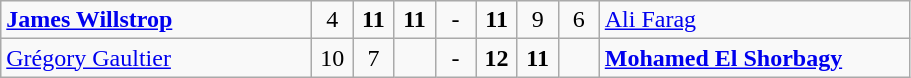<table class="wikitable">
<tr>
<td width=200> <strong><a href='#'>James Willstrop</a></strong></td>
<td style="width:20px; text-align:center;">4</td>
<td style="width:20px; text-align:center;"><strong>11</strong></td>
<td style="width:20px; text-align:center;"><strong>11</strong></td>
<td style="width:20px; text-align:center;">-</td>
<td style="width:20px; text-align:center;"><strong>11</strong></td>
<td style="width:20px; text-align:center;">9</td>
<td style="width:20px; text-align:center;">6</td>
<td width=200> <a href='#'>Ali Farag</a></td>
</tr>
<tr>
<td width=200> <a href='#'>Grégory Gaultier</a></td>
<td style="width:20px; text-align:center;">10</td>
<td style="width:20px; text-align:center;">7</td>
<td style="width:20px; text-align:center;"></td>
<td style="width:20px; text-align:center;">-</td>
<td style="width:20px; text-align:center;"><strong>12</strong></td>
<td style="width:20px; text-align:center;"><strong>11</strong></td>
<td style="width:20px; text-align:center;"></td>
<td width=200> <strong><a href='#'>Mohamed El Shorbagy</a></strong></td>
</tr>
</table>
